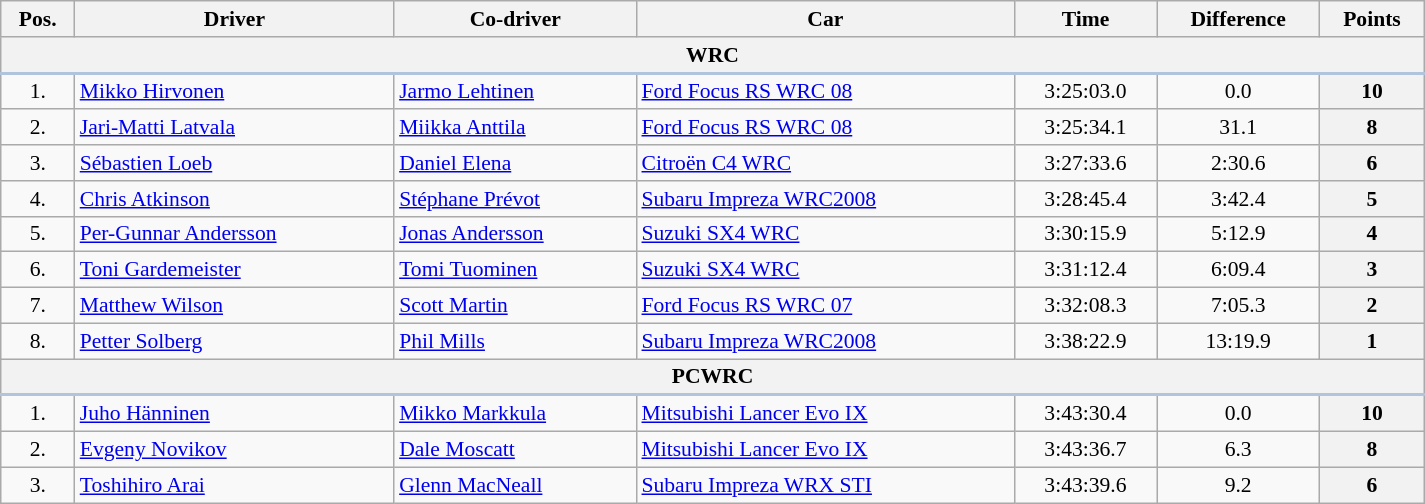<table class="wikitable" width="100%" style="text-align: center; font-size: 90%; max-width: 950px;">
<tr>
<th>Pos.</th>
<th>Driver</th>
<th>Co-driver</th>
<th>Car</th>
<th>Time</th>
<th>Difference</th>
<th>Points</th>
</tr>
<tr>
<th colspan="7" style="border-bottom: 2px solid LightSteelBlue;">WRC</th>
</tr>
<tr>
<td>1.</td>
<td align=left> <a href='#'>Mikko Hirvonen</a></td>
<td align=left> <a href='#'>Jarmo Lehtinen</a></td>
<td align=left><a href='#'>Ford Focus RS WRC 08</a></td>
<td>3:25:03.0</td>
<td>0.0</td>
<th>10</th>
</tr>
<tr>
<td>2.</td>
<td align=left> <a href='#'>Jari-Matti Latvala</a></td>
<td align=left> <a href='#'>Miikka Anttila</a></td>
<td align=left><a href='#'>Ford Focus RS WRC 08</a></td>
<td>3:25:34.1</td>
<td>31.1</td>
<th>8</th>
</tr>
<tr>
<td>3.</td>
<td align=left> <a href='#'>Sébastien Loeb</a></td>
<td align=left> <a href='#'>Daniel Elena</a></td>
<td align=left><a href='#'>Citroën C4 WRC</a></td>
<td>3:27:33.6</td>
<td>2:30.6</td>
<th>6</th>
</tr>
<tr>
<td>4.</td>
<td align=left> <a href='#'>Chris Atkinson</a></td>
<td align=left> <a href='#'>Stéphane Prévot</a></td>
<td align=left><a href='#'>Subaru Impreza WRC2008</a></td>
<td>3:28:45.4</td>
<td>3:42.4</td>
<th>5</th>
</tr>
<tr>
<td>5.</td>
<td align=left> <a href='#'>Per-Gunnar Andersson</a></td>
<td align=left> <a href='#'>Jonas Andersson</a></td>
<td align=left><a href='#'>Suzuki SX4 WRC</a></td>
<td>3:30:15.9</td>
<td>5:12.9</td>
<th>4</th>
</tr>
<tr>
<td>6.</td>
<td align=left> <a href='#'>Toni Gardemeister</a></td>
<td align=left> <a href='#'>Tomi Tuominen</a></td>
<td align=left><a href='#'>Suzuki SX4 WRC</a></td>
<td>3:31:12.4</td>
<td>6:09.4</td>
<th>3</th>
</tr>
<tr>
<td>7.</td>
<td align=left> <a href='#'>Matthew Wilson</a></td>
<td align=left> <a href='#'>Scott Martin</a></td>
<td align=left><a href='#'>Ford Focus RS WRC 07</a></td>
<td>3:32:08.3</td>
<td>7:05.3</td>
<th>2</th>
</tr>
<tr>
<td>8.</td>
<td align=left> <a href='#'>Petter Solberg</a></td>
<td align=left> <a href='#'>Phil Mills</a></td>
<td align=left><a href='#'>Subaru Impreza WRC2008</a></td>
<td>3:38:22.9</td>
<td>13:19.9</td>
<th>1</th>
</tr>
<tr>
<th colspan="7" style="border-bottom: 2px solid LightSteelBlue;">PCWRC</th>
</tr>
<tr>
<td>1.</td>
<td align=left> <a href='#'>Juho Hänninen</a></td>
<td align=left> <a href='#'>Mikko Markkula</a></td>
<td align=left><a href='#'>Mitsubishi Lancer Evo IX</a></td>
<td>3:43:30.4</td>
<td>0.0</td>
<th>10</th>
</tr>
<tr>
<td>2.</td>
<td align=left> <a href='#'>Evgeny Novikov</a></td>
<td align=left> <a href='#'>Dale Moscatt</a></td>
<td align=left><a href='#'>Mitsubishi Lancer Evo IX</a></td>
<td>3:43:36.7</td>
<td>6.3</td>
<th>8</th>
</tr>
<tr>
<td>3.</td>
<td align=left> <a href='#'>Toshihiro Arai</a></td>
<td align=left> <a href='#'>Glenn MacNeall</a></td>
<td align=left><a href='#'>Subaru Impreza WRX STI</a></td>
<td>3:43:39.6</td>
<td>9.2</td>
<th>6</th>
</tr>
</table>
